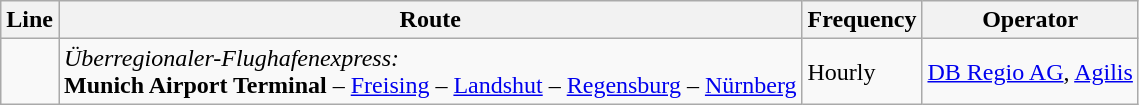<table class="wikitable">
<tr>
<th>Line</th>
<th>Route</th>
<th>Frequency</th>
<th>Operator</th>
</tr>
<tr>
<td align="center"><strong></strong></td>
<td><em>Überregionaler-Flughafenexpress:</em><br><strong>Munich Airport Terminal</strong> – <a href='#'>Freising</a> – <a href='#'>Landshut</a> – <a href='#'>Regensburg</a> – <a href='#'>Nürnberg</a></td>
<td>Hourly</td>
<td><a href='#'>DB Regio AG</a>, <a href='#'>Agilis</a></td>
</tr>
</table>
